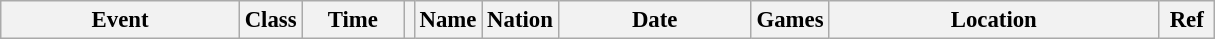<table class="wikitable" style="font-size: 95%;">
<tr>
<th style="width:10em">Event</th>
<th>Class</th>
<th style="width:4em">Time</th>
<th class="unsortable"></th>
<th>Name</th>
<th>Nation</th>
<th style="width:8em">Date</th>
<th>Games</th>
<th style="width:14em">Location</th>
<th style="width:2em">Ref<br>






</th>
</tr>
</table>
